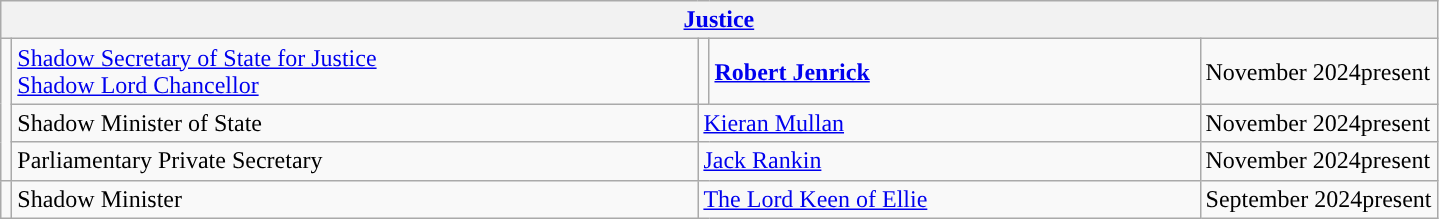<table class="wikitable">
<tr>
<th colspan="5"><a href='#'>Justice</a></th>
</tr>
<tr>
<td rowspan="3" style="background: "></td>
<td style="width: 450px;"><a href='#'>Shadow Secretary of State for Justice</a><br><a href='#'>Shadow Lord Chancellor</a></td>
<td style="background: "></td>
<td style="width: 320px;"><strong><a href='#'>Robert Jenrick</a></strong></td>
<td>November 2024present</td>
</tr>
<tr>
<td>Shadow Minister of State</td>
<td colspan="2"><a href='#'>Kieran Mullan</a></td>
<td>November 2024present</td>
</tr>
<tr>
<td>Parliamentary Private Secretary</td>
<td colspan="2"><a href='#'>Jack Rankin</a></td>
<td>November 2024present</td>
</tr>
<tr>
<td rowspan="2" style="background: "></td>
<td>Shadow Minister</td>
<td colspan="2"><a href='#'>The Lord Keen of Ellie</a></td>
<td>September 2024present</td>
</tr>
</table>
